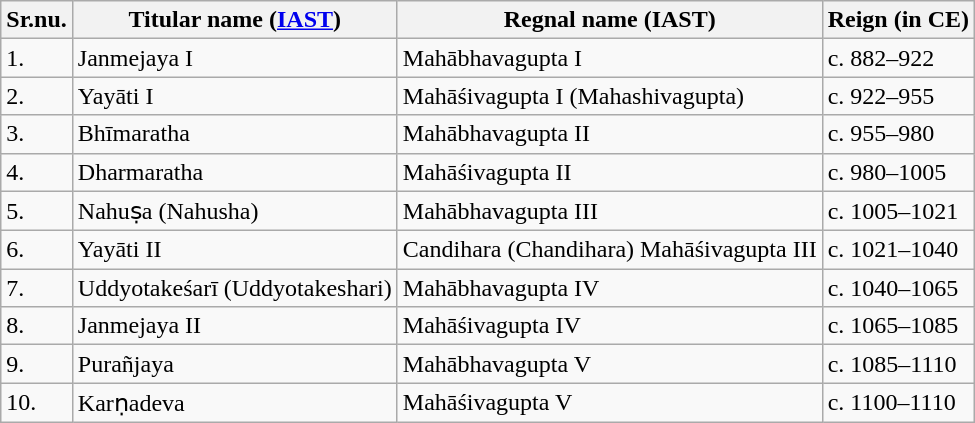<table class="wikitable">
<tr>
<th>Sr.nu.</th>
<th>Titular name (<a href='#'>IAST</a>)</th>
<th>Regnal name (IAST)</th>
<th>Reign (in CE)</th>
</tr>
<tr>
<td>1.</td>
<td>Janmejaya I</td>
<td>Mahābhavagupta I</td>
<td>c. 882–922</td>
</tr>
<tr>
<td>2.</td>
<td>Yayāti I</td>
<td>Mahāśivagupta I (Mahashivagupta)</td>
<td>c. 922–955</td>
</tr>
<tr>
<td>3.</td>
<td>Bhīmaratha</td>
<td>Mahābhavagupta II</td>
<td>c. 955–980</td>
</tr>
<tr>
<td>4.</td>
<td>Dharmaratha</td>
<td>Mahāśivagupta II</td>
<td>c. 980–1005</td>
</tr>
<tr>
<td>5.</td>
<td>Nahuṣa (Nahusha)</td>
<td>Mahābhavagupta III</td>
<td>c. 1005–1021</td>
</tr>
<tr>
<td>6.</td>
<td>Yayāti II</td>
<td>Candihara (Chandihara) Mahāśivagupta III</td>
<td>c. 1021–1040</td>
</tr>
<tr>
<td>7.</td>
<td>Uddyotakeśarī (Uddyotakeshari)</td>
<td>Mahābhavagupta IV</td>
<td>c. 1040–1065</td>
</tr>
<tr>
<td>8.</td>
<td>Janmejaya II</td>
<td>Mahāśivagupta IV</td>
<td>c. 1065–1085</td>
</tr>
<tr>
<td>9.</td>
<td>Purañjaya</td>
<td>Mahābhavagupta V</td>
<td>c. 1085–1110</td>
</tr>
<tr>
<td>10.</td>
<td>Karṇadeva</td>
<td>Mahāśivagupta V</td>
<td>c. 1100–1110</td>
</tr>
</table>
